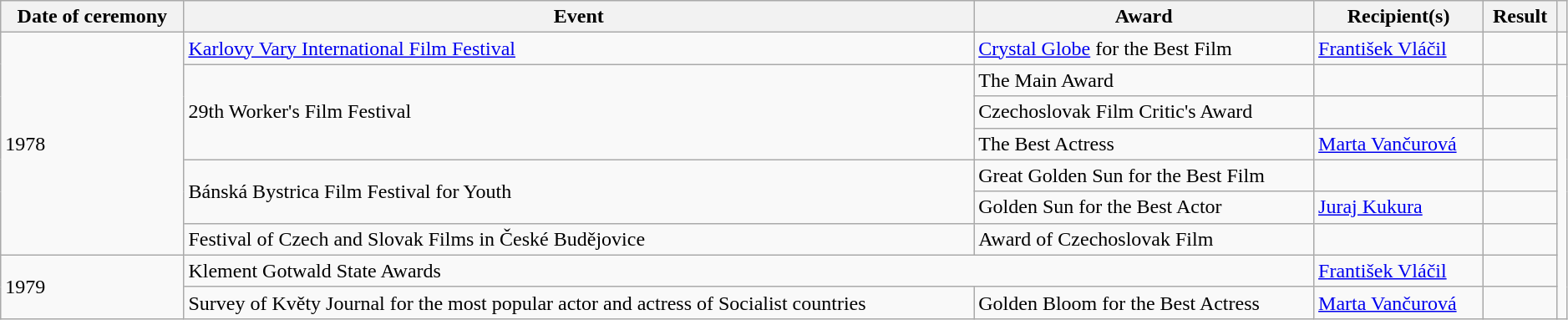<table class="wikitable sortable" style="width: 99%;">
<tr>
<th scope="col">Date of ceremony</th>
<th scope="col">Event</th>
<th scope="col">Award</th>
<th scope="col">Recipient(s)</th>
<th scope="col">Result</th>
<th scope="col" class="unsortable"></th>
</tr>
<tr>
<td rowspan="7">1978</td>
<td><a href='#'>Karlovy Vary International Film Festival</a></td>
<td><a href='#'>Crystal Globe</a> for the Best Film</td>
<td><a href='#'>František Vláčil</a></td>
<td></td>
<td></td>
</tr>
<tr>
<td rowspan="3">29th Worker's Film Festival</td>
<td>The Main Award</td>
<td></td>
<td></td>
<td rowspan="8"></td>
</tr>
<tr>
<td>Czechoslovak Film Critic's Award</td>
<td></td>
<td></td>
</tr>
<tr>
<td>The Best Actress</td>
<td><a href='#'>Marta Vančurová</a></td>
<td></td>
</tr>
<tr>
<td rowspan="2">Bánská Bystrica Film Festival for Youth</td>
<td>Great Golden Sun for the Best Film</td>
<td></td>
<td></td>
</tr>
<tr>
<td>Golden Sun for the Best Actor</td>
<td><a href='#'>Juraj Kukura</a></td>
<td></td>
</tr>
<tr>
<td>Festival of Czech and Slovak Films in České Budějovice</td>
<td>Award of Czechoslovak Film</td>
<td></td>
<td></td>
</tr>
<tr>
<td rowspan="2">1979</td>
<td colspan="2">Klement Gotwald State Awards</td>
<td><a href='#'>František Vláčil</a></td>
<td></td>
</tr>
<tr>
<td>Survey of Květy Journal for the most popular actor and actress of Socialist countries</td>
<td>Golden Bloom for the Best Actress</td>
<td><a href='#'>Marta Vančurová</a></td>
<td></td>
</tr>
</table>
